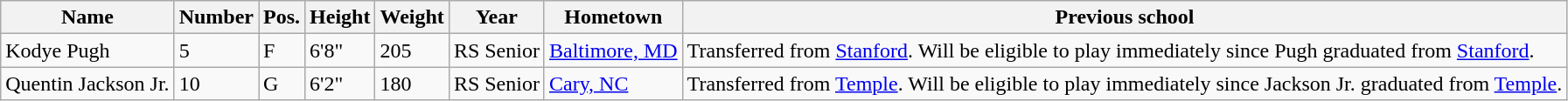<table class="wikitable sortable" border="1">
<tr>
<th>Name</th>
<th>Number</th>
<th>Pos.</th>
<th>Height</th>
<th>Weight</th>
<th>Year</th>
<th>Hometown</th>
<th class="unsortable">Previous school</th>
</tr>
<tr>
<td>Kodye Pugh</td>
<td>5</td>
<td>F</td>
<td>6'8"</td>
<td>205</td>
<td>RS Senior</td>
<td><a href='#'>Baltimore, MD</a></td>
<td>Transferred from <a href='#'>Stanford</a>. Will be eligible to play immediately since Pugh graduated from <a href='#'>Stanford</a>.</td>
</tr>
<tr>
<td>Quentin Jackson Jr.</td>
<td>10</td>
<td>G</td>
<td>6'2"</td>
<td>180</td>
<td>RS Senior</td>
<td><a href='#'>Cary, NC</a></td>
<td>Transferred from <a href='#'>Temple</a>. Will be eligible to play immediately since Jackson Jr. graduated from <a href='#'>Temple</a>.</td>
</tr>
</table>
